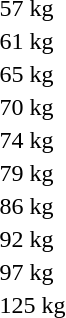<table>
<tr>
<td>57 kg</td>
<td></td>
<td></td>
<td></td>
</tr>
<tr>
<td rowspan=2>61 kg</td>
<td rowspan=2></td>
<td rowspan=2></td>
<td></td>
</tr>
<tr>
<td></td>
</tr>
<tr>
<td>65 kg</td>
<td></td>
<td></td>
<td></td>
</tr>
<tr>
<td rowspan=2>70 kg</td>
<td rowspan=2></td>
<td rowspan=2></td>
<td></td>
</tr>
<tr>
<td></td>
</tr>
<tr>
<td rowspan=2>74 kg</td>
<td rowspan=2></td>
<td rowspan=2></td>
<td></td>
</tr>
<tr>
<td></td>
</tr>
<tr>
<td>79 kg</td>
<td></td>
<td></td>
<td></td>
</tr>
<tr>
<td rowspan=2>86 kg</td>
<td rowspan=2></td>
<td rowspan=2></td>
<td></td>
</tr>
<tr>
<td></td>
</tr>
<tr>
<td>92 kg</td>
<td></td>
<td></td>
<td></td>
</tr>
<tr>
<td>97 kg</td>
<td></td>
<td></td>
<td></td>
</tr>
<tr>
<td rowspan=2>125 kg</td>
<td rowspan=2></td>
<td rowspan=2></td>
<td></td>
</tr>
<tr>
<td></td>
</tr>
</table>
